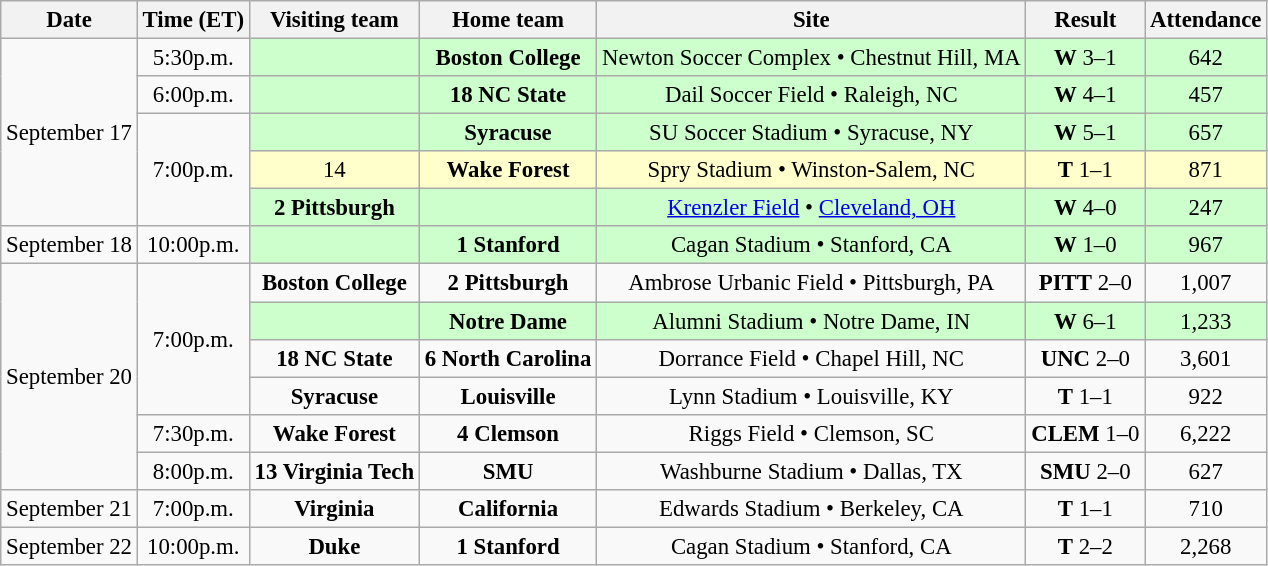<table class="wikitable" style="font-size:95%; text-align: center;">
<tr>
<th>Date</th>
<th>Time (ET)</th>
<th>Visiting team</th>
<th>Home team</th>
<th>Site</th>
<th>Result</th>
<th>Attendance</th>
</tr>
<tr>
<td rowspan=5>September 17</td>
<td>5:30p.m.</td>
<td style="background:#cfc;"></td>
<td style="background:#cfc;"><strong>Boston College</strong></td>
<td style="background:#cfc;">Newton Soccer Complex • Chestnut Hill, MA</td>
<td style="background:#cfc;"><strong>W</strong> 3–1</td>
<td style="background:#cfc;">642</td>
</tr>
<tr>
<td>6:00p.m.</td>
<td style="background:#cfc;"></td>
<td style="background:#cfc;"><strong> 18 NC State</strong></td>
<td style="background:#cfc;">Dail Soccer Field • Raleigh, NC</td>
<td style="background:#cfc;"><strong>W</strong> 4–1</td>
<td style="background:#cfc;">457</td>
</tr>
<tr>
<td rowspan=3>7:00p.m.</td>
<td style="background:#cfc;"></td>
<td style="background:#cfc;"><strong>Syracuse</strong></td>
<td style="background:#cfc;">SU Soccer Stadium • Syracuse, NY</td>
<td style="background:#cfc;"><strong>W</strong> 5–1</td>
<td style="background:#cfc;">657</td>
</tr>
<tr>
<td style="background:#ffc;"> 14 </td>
<td style="background:#ffc;"><strong>Wake Forest</strong></td>
<td style="background:#ffc;">Spry Stadium • Winston-Salem, NC</td>
<td style="background:#ffc;"><strong>T</strong> 1–1</td>
<td style="background:#ffc;">871</td>
</tr>
<tr>
<td style="background:#cfc;"><strong> 2 Pittsburgh</strong></td>
<td style="background:#cfc;"></td>
<td style="background:#cfc;"><a href='#'>Krenzler Field</a> • <a href='#'>Cleveland, OH</a></td>
<td style="background:#cfc;"><strong>W</strong> 4–0</td>
<td style="background:#cfc;">247</td>
</tr>
<tr>
<td>September 18</td>
<td>10:00p.m.</td>
<td style="background:#cfc;"></td>
<td style="background:#cfc;"><strong> 1 Stanford</strong></td>
<td style="background:#cfc;">Cagan Stadium • Stanford, CA</td>
<td style="background:#cfc;"><strong>W</strong> 1–0</td>
<td style="background:#cfc;">967</td>
</tr>
<tr>
<td rowspan=6>September 20</td>
<td rowspan=4>7:00p.m.</td>
<td><strong>Boston College</strong></td>
<td><strong> 2 Pittsburgh</strong></td>
<td>Ambrose Urbanic Field • Pittsburgh, PA</td>
<td><strong>PITT</strong> 2–0</td>
<td>1,007</td>
</tr>
<tr>
<td style="background:#cfc;"></td>
<td style="background:#cfc;"><strong>Notre Dame</strong></td>
<td style="background:#cfc;">Alumni Stadium • Notre Dame, IN</td>
<td style="background:#cfc;"><strong>W</strong> 6–1</td>
<td style="background:#cfc;">1,233</td>
</tr>
<tr>
<td><strong> 18 NC State</strong></td>
<td><strong> 6 North Carolina</strong></td>
<td>Dorrance Field • Chapel Hill, NC</td>
<td><strong>UNC</strong> 2–0</td>
<td>3,601</td>
</tr>
<tr>
<td><strong>Syracuse</strong></td>
<td><strong>Louisville</strong></td>
<td>Lynn Stadium • Louisville, KY</td>
<td><strong>T</strong> 1–1</td>
<td>922</td>
</tr>
<tr>
<td>7:30p.m.</td>
<td><strong>Wake Forest</strong></td>
<td><strong> 4 Clemson</strong></td>
<td>Riggs Field • Clemson, SC</td>
<td><strong>CLEM</strong> 1–0</td>
<td>6,222</td>
</tr>
<tr>
<td>8:00p.m.</td>
<td><strong> 13 Virginia Tech</strong></td>
<td><strong>SMU</strong></td>
<td>Washburne Stadium • Dallas, TX</td>
<td><strong>SMU</strong> 2–0</td>
<td>627</td>
</tr>
<tr>
<td>September 21</td>
<td>7:00p.m.</td>
<td><strong>Virginia</strong></td>
<td><strong>California</strong></td>
<td>Edwards Stadium • Berkeley, CA</td>
<td><strong>T</strong> 1–1</td>
<td>710</td>
</tr>
<tr>
<td>September 22</td>
<td>10:00p.m.</td>
<td><strong>Duke</strong></td>
<td><strong> 1 Stanford</strong></td>
<td>Cagan Stadium • Stanford, CA</td>
<td><strong>T</strong> 2–2</td>
<td>2,268</td>
</tr>
</table>
